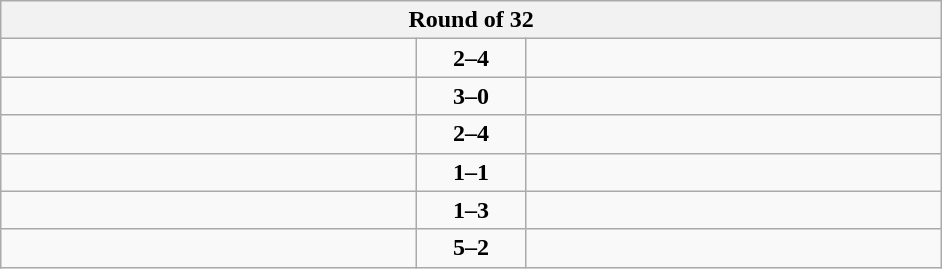<table class="wikitable" style="text-align: center;">
<tr>
<th colspan=3>Round of 32</th>
</tr>
<tr>
<td align=left width="270"></td>
<td align=center width="65"><strong>2–4</strong></td>
<td align=left width="270"><strong></strong></td>
</tr>
<tr>
<td align=left><strong></strong></td>
<td align=center><strong>3–0</strong></td>
<td align=left></td>
</tr>
<tr>
<td align=left></td>
<td align=center><strong>2–4</strong></td>
<td align=left><strong></strong></td>
</tr>
<tr>
<td align=left></td>
<td align=center><strong>1–1</strong></td>
<td align=left><strong></strong></td>
</tr>
<tr>
<td align=left></td>
<td align=center><strong>1–3</strong></td>
<td align=left><strong></strong></td>
</tr>
<tr>
<td align=left><strong></strong></td>
<td align=center><strong>5–2</strong></td>
<td align=left></td>
</tr>
</table>
